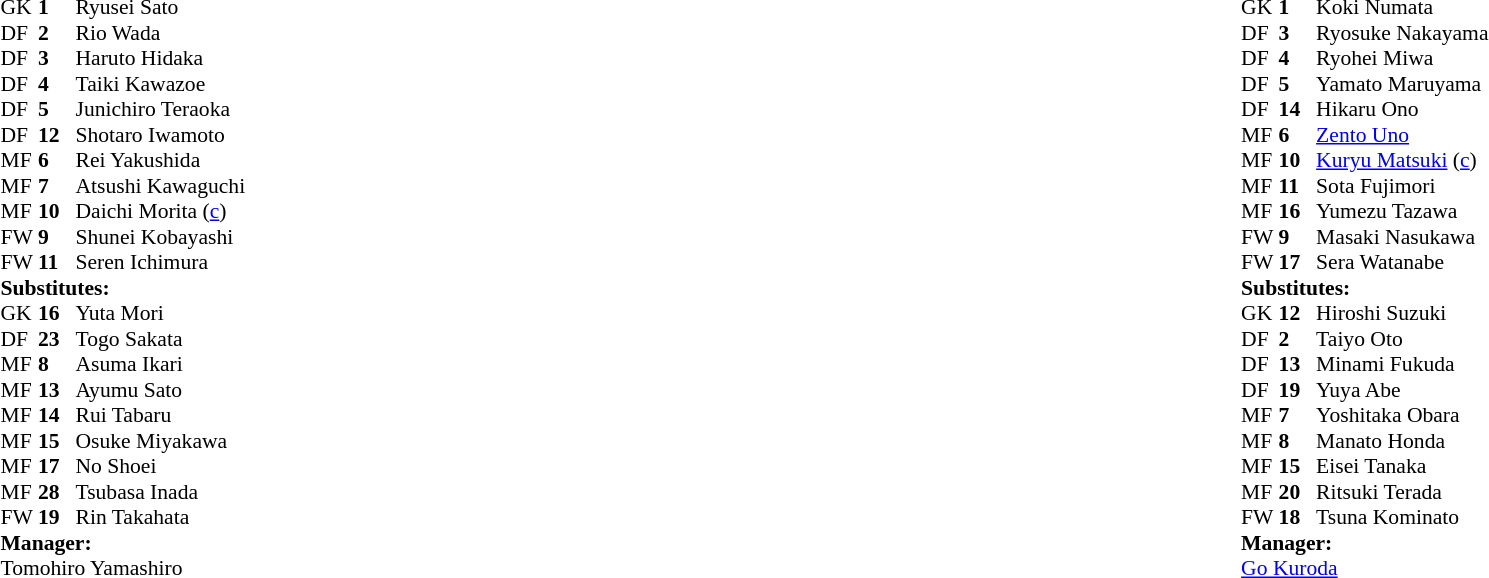<table style="width:100%">
<tr>
<td style="vertical-align:top;width:40%"><br><table style="font-size:90%" cellspacing="0" cellpadding="0">
<tr>
<th width=25></th>
<th width=25></th>
</tr>
<tr>
<td>GK</td>
<td><strong>1</strong></td>
<td> Ryusei Sato</td>
</tr>
<tr>
<td>DF</td>
<td><strong>2</strong></td>
<td> Rio Wada</td>
<td></td>
<td></td>
</tr>
<tr>
<td>DF</td>
<td><strong>3</strong></td>
<td> Haruto Hidaka</td>
<td></td>
<td></td>
</tr>
<tr>
<td>DF</td>
<td><strong>4</strong></td>
<td> Taiki Kawazoe</td>
</tr>
<tr>
<td>DF</td>
<td><strong>5</strong></td>
<td> Junichiro Teraoka</td>
</tr>
<tr>
<td>DF</td>
<td><strong>12</strong></td>
<td> Shotaro Iwamoto</td>
</tr>
<tr>
<td>MF</td>
<td><strong>6</strong></td>
<td> Rei Yakushida</td>
</tr>
<tr>
<td>MF</td>
<td><strong>7</strong></td>
<td> Atsushi Kawaguchi</td>
<td></td>
<td></td>
</tr>
<tr>
<td>MF</td>
<td><strong>10</strong></td>
<td> Daichi Morita (<a href='#'>c</a>)</td>
</tr>
<tr>
<td>FW</td>
<td><strong>9</strong></td>
<td> Shunei Kobayashi</td>
</tr>
<tr>
<td>FW</td>
<td><strong>11</strong></td>
<td> Seren Ichimura</td>
</tr>
<tr>
<td colspan=4><strong>Substitutes:</strong></td>
</tr>
<tr>
<td>GK</td>
<td><strong>16</strong></td>
<td> Yuta Mori</td>
</tr>
<tr>
<td>DF</td>
<td><strong>23</strong></td>
<td> Togo Sakata</td>
<td></td>
<td></td>
</tr>
<tr>
<td>MF</td>
<td><strong>8</strong></td>
<td> Asuma Ikari</td>
</tr>
<tr>
<td>MF</td>
<td><strong>13</strong></td>
<td> Ayumu Sato</td>
</tr>
<tr>
<td>MF</td>
<td><strong>14</strong></td>
<td> Rui Tabaru</td>
<td></td>
<td></td>
</tr>
<tr>
<td>MF</td>
<td><strong>15</strong></td>
<td> Osuke Miyakawa</td>
</tr>
<tr>
<td>MF</td>
<td><strong>17</strong></td>
<td> No Shoei</td>
</tr>
<tr>
<td>MF</td>
<td><strong>28</strong></td>
<td> Tsubasa Inada</td>
</tr>
<tr>
<td>FW</td>
<td><strong>19</strong></td>
<td> Rin Takahata</td>
<td></td>
<td></td>
</tr>
<tr>
<td colspan=4><strong>Manager:</strong></td>
</tr>
<tr>
<td colspan="4"> Tomohiro Yamashiro</td>
</tr>
</table>
</td>
<td style="vertical-align:top; width:50%"><br><table cellspacing="0" cellpadding="0" style="font-size:90%; margin:auto">
<tr>
<th width=25></th>
<th width=25></th>
</tr>
<tr>
<td>GK</td>
<td><strong>1</strong></td>
<td> Koki Numata</td>
</tr>
<tr>
<td>DF</td>
<td><strong>3</strong></td>
<td> Ryosuke Nakayama</td>
<td></td>
<td></td>
</tr>
<tr>
<td>DF</td>
<td><strong>4</strong></td>
<td> Ryohei Miwa</td>
</tr>
<tr>
<td>DF</td>
<td><strong>5</strong></td>
<td> Yamato Maruyama</td>
</tr>
<tr>
<td>DF</td>
<td><strong>14</strong></td>
<td> Hikaru Ono</td>
</tr>
<tr>
<td>MF</td>
<td><strong>6</strong></td>
<td> <a href='#'>Zento Uno</a></td>
</tr>
<tr>
<td>MF</td>
<td><strong>10</strong></td>
<td> <a href='#'>Kuryu Matsuki</a> (<a href='#'>c</a>)</td>
</tr>
<tr>
<td>MF</td>
<td><strong>11</strong></td>
<td> Sota Fujimori</td>
<td></td>
<td></td>
</tr>
<tr>
<td>MF</td>
<td><strong>16</strong></td>
<td> Yumezu Tazawa</td>
<td></td>
<td></td>
</tr>
<tr>
<td>FW</td>
<td><strong>9</strong></td>
<td> Masaki Nasukawa</td>
<td></td>
<td></td>
</tr>
<tr>
<td>FW</td>
<td><strong>17</strong></td>
<td> Sera Watanabe</td>
<td></td>
<td></td>
</tr>
<tr>
<td colspan=4><strong>Substitutes:</strong></td>
</tr>
<tr>
<td>GK</td>
<td><strong>12</strong></td>
<td> Hiroshi Suzuki</td>
</tr>
<tr>
<td>DF</td>
<td><strong>2</strong></td>
<td> Taiyo Oto</td>
<td></td>
<td></td>
</tr>
<tr>
<td>DF</td>
<td><strong>13</strong></td>
<td> Minami Fukuda</td>
</tr>
<tr>
<td>DF</td>
<td><strong>19</strong></td>
<td> Yuya Abe</td>
</tr>
<tr>
<td>MF</td>
<td><strong>7</strong></td>
<td> Yoshitaka Obara</td>
<td></td>
<td></td>
</tr>
<tr>
<td>MF</td>
<td><strong>8</strong></td>
<td> Manato Honda</td>
<td></td>
<td></td>
</tr>
<tr>
<td>MF</td>
<td><strong>15</strong></td>
<td> Eisei Tanaka</td>
<td></td>
<td></td>
</tr>
<tr>
<td>MF</td>
<td><strong>20</strong></td>
<td> Ritsuki Terada</td>
</tr>
<tr>
<td>FW</td>
<td><strong>18</strong></td>
<td> Tsuna Kominato</td>
<td></td>
<td></td>
</tr>
<tr>
<td colspan=4><strong>Manager:</strong></td>
</tr>
<tr>
<td colspan="4"> <a href='#'>Go Kuroda</a></td>
</tr>
</table>
</td>
</tr>
</table>
